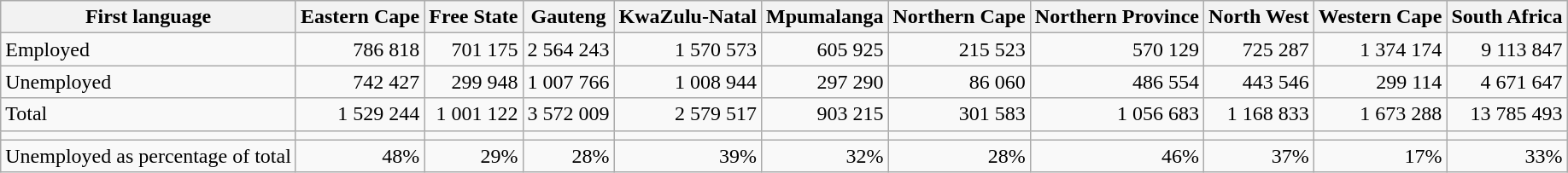<table class="wikitable sortable" style="text-align: right;">
<tr>
<th>First language</th>
<th>Eastern Cape</th>
<th>Free State</th>
<th data-sort-type="number">Gauteng</th>
<th data-sort-type="number">KwaZulu-Natal</th>
<th>Mpumalanga</th>
<th>Northern Cape</th>
<th>Northern Province</th>
<th>North West</th>
<th>Western Cape</th>
<th>South Africa</th>
</tr>
<tr>
<td style="text-align: left;">Employed</td>
<td>786 818</td>
<td>701 175</td>
<td>2 564 243</td>
<td>1 570 573</td>
<td>605 925</td>
<td>215 523</td>
<td>570 129</td>
<td>725 287</td>
<td>1 374 174</td>
<td>9 113 847</td>
</tr>
<tr>
<td style="text-align: left;">Unemployed</td>
<td>742 427</td>
<td>299 948</td>
<td>1 007 766</td>
<td>1 008 944</td>
<td>297 290</td>
<td>86 060</td>
<td>486 554</td>
<td>443 546</td>
<td>299 114</td>
<td>4 671 647</td>
</tr>
<tr>
<td style="text-align: left;">Total</td>
<td>1 529 244</td>
<td>1 001 122</td>
<td>3 572 009</td>
<td>2 579 517</td>
<td>903 215</td>
<td>301 583</td>
<td>1 056 683</td>
<td>1 168 833</td>
<td>1 673 288</td>
<td>13 785 493</td>
</tr>
<tr>
<td></td>
<td></td>
<td></td>
<td></td>
<td></td>
<td></td>
<td></td>
<td></td>
<td></td>
<td></td>
<td></td>
</tr>
<tr>
<td>Unemployed as percentage of total</td>
<td>48%</td>
<td>29%</td>
<td>28%</td>
<td>39%</td>
<td>32%</td>
<td>28%</td>
<td>46%</td>
<td>37%</td>
<td>17%</td>
<td>33%</td>
</tr>
</table>
